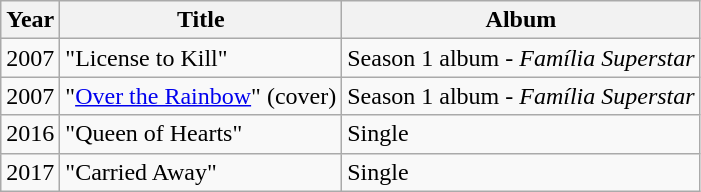<table class="wikitable sortable">
<tr>
<th>Year</th>
<th>Title</th>
<th>Album</th>
</tr>
<tr>
<td>2007</td>
<td>"License to Kill"</td>
<td>Season 1 album - <em>Família Superstar</em></td>
</tr>
<tr>
<td>2007</td>
<td>"<a href='#'>Over the Rainbow</a>" (cover)</td>
<td>Season 1 album - <em>Família Superstar</em></td>
</tr>
<tr>
<td>2016</td>
<td>"Queen of Hearts"</td>
<td>Single</td>
</tr>
<tr>
<td>2017</td>
<td>"Carried Away"</td>
<td>Single</td>
</tr>
</table>
